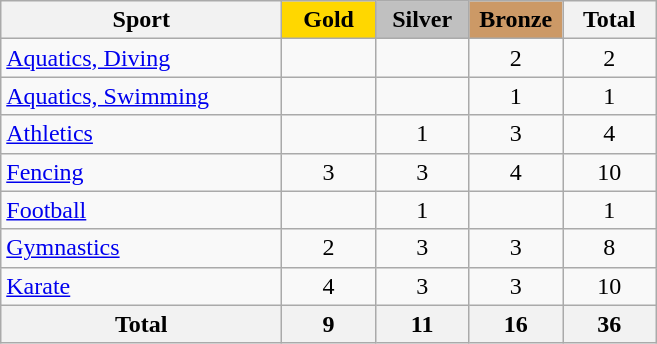<table class="wikitable sortable" style="text-align:center;">
<tr>
<th width=180>Sport</th>
<th scope="col" style="background:gold; width:55px;">Gold</th>
<th scope="col" style="background:silver; width:55px;">Silver</th>
<th scope="col" style="background:#cc9966; width:55px;">Bronze</th>
<th width=55>Total</th>
</tr>
<tr>
<td align=left><a href='#'>Aquatics, Diving</a></td>
<td></td>
<td></td>
<td>2</td>
<td>2</td>
</tr>
<tr>
<td align=left><a href='#'>Aquatics, Swimming</a></td>
<td></td>
<td></td>
<td>1</td>
<td>1</td>
</tr>
<tr>
<td align=left><a href='#'>Athletics</a></td>
<td></td>
<td>1</td>
<td>3</td>
<td>4</td>
</tr>
<tr>
<td align=left><a href='#'>Fencing</a></td>
<td>3</td>
<td>3</td>
<td>4</td>
<td>10</td>
</tr>
<tr>
<td align=left><a href='#'>Football</a></td>
<td></td>
<td>1</td>
<td></td>
<td>1</td>
</tr>
<tr>
<td align=left><a href='#'>Gymnastics</a></td>
<td>2</td>
<td>3</td>
<td>3</td>
<td>8</td>
</tr>
<tr>
<td align=left><a href='#'>Karate</a></td>
<td>4</td>
<td>3</td>
<td>3</td>
<td>10</td>
</tr>
<tr class="sortbottom">
<th>Total</th>
<th>9</th>
<th>11</th>
<th>16</th>
<th>36</th>
</tr>
</table>
